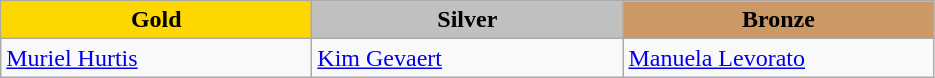<table class="wikitable" style="text-align:left">
<tr align="center">
<td width=200 bgcolor=gold><strong>Gold</strong></td>
<td width=200 bgcolor=silver><strong>Silver</strong></td>
<td width=200 bgcolor=CC9966><strong>Bronze</strong></td>
</tr>
<tr>
<td><a href='#'>Muriel Hurtis</a><br><em></em></td>
<td><a href='#'>Kim Gevaert</a><br><em></em></td>
<td><a href='#'>Manuela Levorato</a><br><em></em></td>
</tr>
</table>
